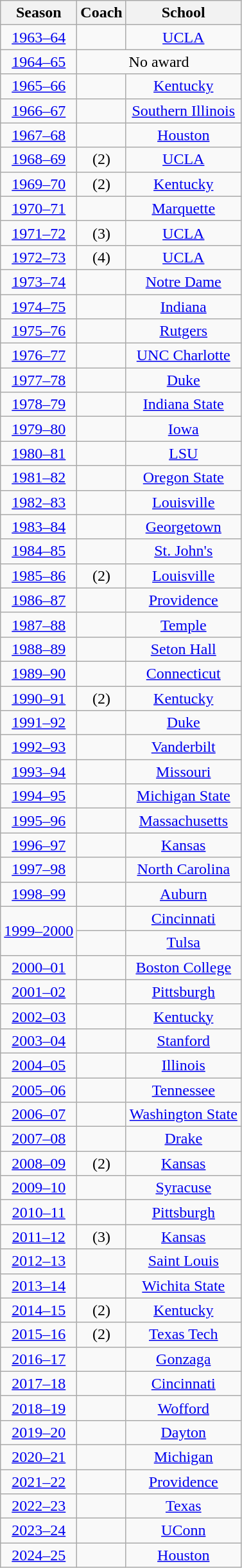<table class="wikitable sortable" style="text-align:center;">
<tr>
<th>Season</th>
<th>Coach</th>
<th>School</th>
</tr>
<tr>
<td><a href='#'>1963–64</a></td>
<td></td>
<td><a href='#'>UCLA</a></td>
</tr>
<tr>
<td><a href='#'>1964–65</a></td>
<td colspan=2>No award</td>
</tr>
<tr>
<td><a href='#'>1965–66</a></td>
<td></td>
<td><a href='#'>Kentucky</a></td>
</tr>
<tr>
<td><a href='#'>1966–67</a></td>
<td></td>
<td><a href='#'>Southern Illinois</a></td>
</tr>
<tr>
<td><a href='#'>1967–68</a></td>
<td></td>
<td><a href='#'>Houston</a></td>
</tr>
<tr>
<td><a href='#'>1968–69</a></td>
<td> (2)</td>
<td><a href='#'>UCLA</a></td>
</tr>
<tr>
<td><a href='#'>1969–70</a></td>
<td> (2)</td>
<td><a href='#'>Kentucky</a></td>
</tr>
<tr>
<td><a href='#'>1970–71</a></td>
<td></td>
<td><a href='#'>Marquette</a></td>
</tr>
<tr>
<td><a href='#'>1971–72</a></td>
<td> (3)</td>
<td><a href='#'>UCLA</a></td>
</tr>
<tr>
<td><a href='#'>1972–73</a></td>
<td> (4)</td>
<td><a href='#'>UCLA</a></td>
</tr>
<tr>
<td><a href='#'>1973–74</a></td>
<td></td>
<td><a href='#'>Notre Dame</a></td>
</tr>
<tr>
<td><a href='#'>1974–75</a></td>
<td></td>
<td><a href='#'>Indiana</a></td>
</tr>
<tr>
<td><a href='#'>1975–76</a></td>
<td></td>
<td><a href='#'>Rutgers</a></td>
</tr>
<tr>
<td><a href='#'>1976–77</a></td>
<td></td>
<td><a href='#'>UNC Charlotte</a></td>
</tr>
<tr>
<td><a href='#'>1977–78</a></td>
<td></td>
<td><a href='#'>Duke</a></td>
</tr>
<tr>
<td><a href='#'>1978–79</a></td>
<td></td>
<td><a href='#'>Indiana State</a></td>
</tr>
<tr>
<td><a href='#'>1979–80</a></td>
<td></td>
<td><a href='#'>Iowa</a></td>
</tr>
<tr>
<td><a href='#'>1980–81</a></td>
<td></td>
<td><a href='#'>LSU</a></td>
</tr>
<tr>
<td><a href='#'>1981–82</a></td>
<td></td>
<td><a href='#'>Oregon State</a></td>
</tr>
<tr>
<td><a href='#'>1982–83</a></td>
<td></td>
<td><a href='#'>Louisville</a></td>
</tr>
<tr>
<td><a href='#'>1983–84</a></td>
<td></td>
<td><a href='#'>Georgetown</a></td>
</tr>
<tr>
<td><a href='#'>1984–85</a></td>
<td></td>
<td><a href='#'>St. John's</a></td>
</tr>
<tr>
<td><a href='#'>1985–86</a></td>
<td> (2)</td>
<td><a href='#'>Louisville</a></td>
</tr>
<tr>
<td><a href='#'>1986–87</a></td>
<td></td>
<td><a href='#'>Providence</a></td>
</tr>
<tr>
<td><a href='#'>1987–88</a></td>
<td></td>
<td><a href='#'>Temple</a></td>
</tr>
<tr>
<td><a href='#'>1988–89</a></td>
<td></td>
<td><a href='#'>Seton Hall</a></td>
</tr>
<tr>
<td><a href='#'>1989–90</a></td>
<td></td>
<td><a href='#'>Connecticut</a></td>
</tr>
<tr>
<td><a href='#'>1990–91</a></td>
<td> (2)</td>
<td><a href='#'>Kentucky</a></td>
</tr>
<tr>
<td><a href='#'>1991–92</a></td>
<td></td>
<td><a href='#'>Duke</a></td>
</tr>
<tr>
<td><a href='#'>1992–93</a></td>
<td></td>
<td><a href='#'>Vanderbilt</a></td>
</tr>
<tr>
<td><a href='#'>1993–94</a></td>
<td></td>
<td><a href='#'>Missouri</a></td>
</tr>
<tr>
<td><a href='#'>1994–95</a></td>
<td></td>
<td><a href='#'>Michigan State</a></td>
</tr>
<tr>
<td><a href='#'>1995–96</a></td>
<td></td>
<td><a href='#'>Massachusetts</a></td>
</tr>
<tr>
<td><a href='#'>1996–97</a></td>
<td></td>
<td><a href='#'>Kansas</a></td>
</tr>
<tr>
<td><a href='#'>1997–98</a></td>
<td></td>
<td><a href='#'>North Carolina</a></td>
</tr>
<tr>
<td><a href='#'>1998–99</a></td>
<td></td>
<td><a href='#'>Auburn</a></td>
</tr>
<tr>
<td rowspan=2><a href='#'>1999–2000</a></td>
<td></td>
<td><a href='#'>Cincinnati</a></td>
</tr>
<tr>
<td></td>
<td><a href='#'>Tulsa</a></td>
</tr>
<tr>
<td><a href='#'>2000–01</a></td>
<td></td>
<td><a href='#'>Boston College</a></td>
</tr>
<tr>
<td><a href='#'>2001–02</a></td>
<td></td>
<td><a href='#'>Pittsburgh</a></td>
</tr>
<tr>
<td><a href='#'>2002–03</a></td>
<td></td>
<td><a href='#'>Kentucky</a></td>
</tr>
<tr>
<td><a href='#'>2003–04</a></td>
<td></td>
<td><a href='#'>Stanford</a></td>
</tr>
<tr>
<td><a href='#'>2004–05</a></td>
<td></td>
<td><a href='#'>Illinois</a></td>
</tr>
<tr>
<td><a href='#'>2005–06</a></td>
<td></td>
<td><a href='#'>Tennessee</a></td>
</tr>
<tr>
<td><a href='#'>2006–07</a></td>
<td></td>
<td><a href='#'>Washington State</a></td>
</tr>
<tr>
<td><a href='#'>2007–08</a></td>
<td></td>
<td><a href='#'>Drake</a></td>
</tr>
<tr>
<td><a href='#'>2008–09</a></td>
<td> (2)</td>
<td><a href='#'>Kansas</a></td>
</tr>
<tr>
<td><a href='#'>2009–10</a></td>
<td></td>
<td><a href='#'>Syracuse</a></td>
</tr>
<tr>
<td><a href='#'>2010–11</a></td>
<td></td>
<td><a href='#'>Pittsburgh</a></td>
</tr>
<tr>
<td><a href='#'>2011–12</a></td>
<td> (3)</td>
<td><a href='#'>Kansas</a></td>
</tr>
<tr>
<td><a href='#'>2012–13</a></td>
<td></td>
<td><a href='#'>Saint Louis</a></td>
</tr>
<tr>
<td><a href='#'>2013–14</a></td>
<td></td>
<td><a href='#'>Wichita State</a></td>
</tr>
<tr>
<td><a href='#'>2014–15</a></td>
<td> (2)</td>
<td><a href='#'>Kentucky</a></td>
</tr>
<tr>
<td><a href='#'>2015–16</a></td>
<td> (2)</td>
<td><a href='#'>Texas Tech</a></td>
</tr>
<tr>
<td><a href='#'>2016–17</a></td>
<td></td>
<td><a href='#'>Gonzaga</a></td>
</tr>
<tr>
<td><a href='#'>2017–18</a></td>
<td></td>
<td><a href='#'>Cincinnati</a></td>
</tr>
<tr>
<td><a href='#'>2018–19</a></td>
<td></td>
<td><a href='#'>Wofford</a></td>
</tr>
<tr>
<td><a href='#'>2019–20</a></td>
<td></td>
<td><a href='#'>Dayton</a></td>
</tr>
<tr>
<td><a href='#'>2020–21</a></td>
<td></td>
<td><a href='#'>Michigan</a></td>
</tr>
<tr>
<td><a href='#'>2021–22</a></td>
<td></td>
<td><a href='#'>Providence</a></td>
</tr>
<tr>
<td><a href='#'>2022–23</a></td>
<td></td>
<td><a href='#'>Texas</a></td>
</tr>
<tr>
<td><a href='#'>2023–24</a></td>
<td></td>
<td><a href='#'>UConn</a></td>
</tr>
<tr>
<td><a href='#'>2024–25</a></td>
<td></td>
<td><a href='#'>Houston</a></td>
</tr>
</table>
